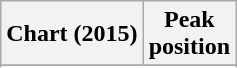<table class="wikitable sortable plainrowheaders" style="text-align:center">
<tr>
<th scope="col">Chart (2015)</th>
<th scope="col">Peak<br> position</th>
</tr>
<tr>
</tr>
<tr>
</tr>
</table>
